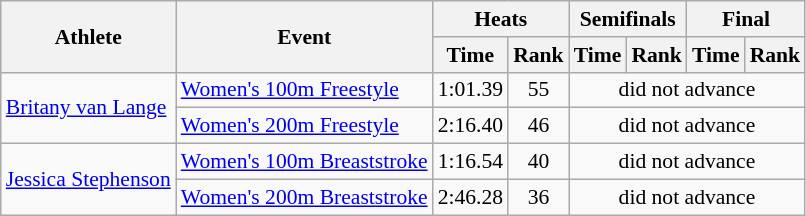<table class=wikitable style="font-size:90%">
<tr>
<th rowspan="2">Athlete</th>
<th rowspan="2">Event</th>
<th colspan="2">Heats</th>
<th colspan="2">Semifinals</th>
<th colspan="2">Final</th>
</tr>
<tr>
<th>Time</th>
<th>Rank</th>
<th>Time</th>
<th>Rank</th>
<th>Time</th>
<th>Rank</th>
</tr>
<tr>
<td rowspan="2"><a href='#'>Britany van Lange</a></td>
<td><a href='#'>Women's 100m Freestyle</a></td>
<td align=center>1:01.39</td>
<td align=center>55</td>
<td align=center colspan=4>did not advance</td>
</tr>
<tr>
<td><a href='#'>Women's 200m Freestyle</a></td>
<td align=center>2:16.40</td>
<td align=center>46</td>
<td align=center colspan=4>did not advance</td>
</tr>
<tr>
<td rowspan="2"><a href='#'>Jessica Stephenson</a></td>
<td><a href='#'>Women's 100m Breaststroke</a></td>
<td align=center>1:16.54</td>
<td align=center>40</td>
<td align=center colspan=4>did not advance</td>
</tr>
<tr>
<td><a href='#'>Women's 200m Breaststroke</a></td>
<td align=center>2:46.28</td>
<td align=center>36</td>
<td align=center colspan=4>did not advance</td>
</tr>
</table>
